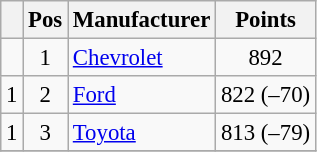<table class="wikitable" style="font-size: 95%">
<tr>
<th></th>
<th>Pos</th>
<th>Manufacturer</th>
<th>Points</th>
</tr>
<tr>
<td align="left"></td>
<td style="text-align:center;">1</td>
<td><a href='#'>Chevrolet</a></td>
<td style="text-align:center;">892</td>
</tr>
<tr>
<td align="left"> 1</td>
<td style="text-align:center;">2</td>
<td><a href='#'>Ford</a></td>
<td style="text-align:center;">822 (–70)</td>
</tr>
<tr>
<td align="left"> 1</td>
<td style="text-align:center;">3</td>
<td><a href='#'>Toyota</a></td>
<td style="text-align:center;">813 (–79)</td>
</tr>
<tr class="sortbottom">
</tr>
</table>
